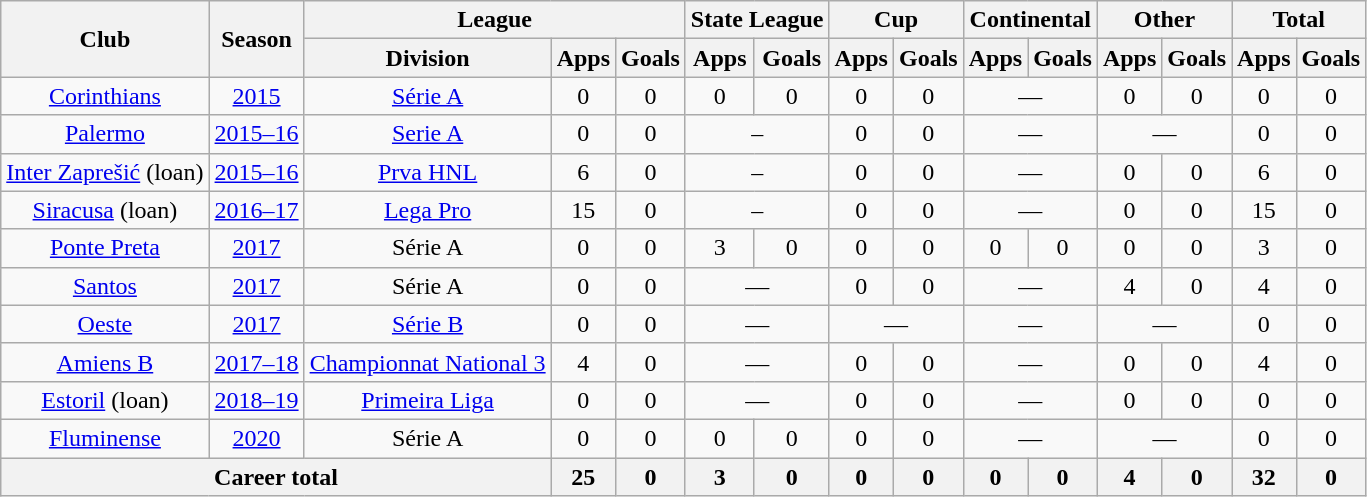<table class="wikitable" style="text-align: center">
<tr>
<th rowspan="2">Club</th>
<th rowspan="2">Season</th>
<th colspan="3">League</th>
<th colspan="2">State League</th>
<th colspan="2">Cup</th>
<th colspan="2">Continental</th>
<th colspan="2">Other</th>
<th colspan="2">Total</th>
</tr>
<tr>
<th>Division</th>
<th>Apps</th>
<th>Goals</th>
<th>Apps</th>
<th>Goals</th>
<th>Apps</th>
<th>Goals</th>
<th>Apps</th>
<th>Goals</th>
<th>Apps</th>
<th>Goals</th>
<th>Apps</th>
<th>Goals</th>
</tr>
<tr>
<td><a href='#'>Corinthians</a></td>
<td><a href='#'>2015</a></td>
<td><a href='#'>Série A</a></td>
<td>0</td>
<td>0</td>
<td>0</td>
<td>0</td>
<td>0</td>
<td>0</td>
<td colspan="2">—</td>
<td>0</td>
<td>0</td>
<td>0</td>
<td>0</td>
</tr>
<tr>
<td><a href='#'>Palermo</a></td>
<td><a href='#'>2015–16</a></td>
<td><a href='#'>Serie A</a></td>
<td>0</td>
<td>0</td>
<td colspan="2">–</td>
<td>0</td>
<td>0</td>
<td colspan="2">—</td>
<td colspan="2">—</td>
<td>0</td>
<td>0</td>
</tr>
<tr>
<td><a href='#'>Inter Zaprešić</a> (loan)</td>
<td><a href='#'>2015–16</a></td>
<td><a href='#'>Prva HNL</a></td>
<td>6</td>
<td>0</td>
<td colspan="2">–</td>
<td>0</td>
<td>0</td>
<td colspan="2">—</td>
<td>0</td>
<td>0</td>
<td>6</td>
<td>0</td>
</tr>
<tr>
<td><a href='#'>Siracusa</a> (loan)</td>
<td><a href='#'>2016–17</a></td>
<td><a href='#'>Lega Pro</a></td>
<td>15</td>
<td>0</td>
<td colspan="2">–</td>
<td>0</td>
<td>0</td>
<td colspan="2">—</td>
<td>0</td>
<td>0</td>
<td>15</td>
<td>0</td>
</tr>
<tr>
<td><a href='#'>Ponte Preta</a></td>
<td><a href='#'>2017</a></td>
<td>Série A</td>
<td>0</td>
<td>0</td>
<td>3</td>
<td>0</td>
<td>0</td>
<td>0</td>
<td>0</td>
<td>0</td>
<td>0</td>
<td>0</td>
<td>3</td>
<td>0</td>
</tr>
<tr>
<td><a href='#'>Santos</a></td>
<td><a href='#'>2017</a></td>
<td>Série A</td>
<td>0</td>
<td>0</td>
<td colspan="2">—</td>
<td>0</td>
<td>0</td>
<td colspan="2">—</td>
<td>4</td>
<td>0</td>
<td>4</td>
<td>0</td>
</tr>
<tr>
<td><a href='#'>Oeste</a></td>
<td><a href='#'>2017</a></td>
<td><a href='#'>Série B</a></td>
<td>0</td>
<td>0</td>
<td colspan="2">—</td>
<td colspan="2">—</td>
<td colspan="2">—</td>
<td colspan="2">—</td>
<td>0</td>
<td>0</td>
</tr>
<tr>
<td><a href='#'>Amiens B</a></td>
<td><a href='#'>2017–18</a></td>
<td><a href='#'>Championnat National 3</a></td>
<td>4</td>
<td>0</td>
<td colspan="2">—</td>
<td>0</td>
<td>0</td>
<td colspan="2">—</td>
<td>0</td>
<td>0</td>
<td>4</td>
<td>0</td>
</tr>
<tr>
<td><a href='#'>Estoril</a> (loan)</td>
<td><a href='#'>2018–19</a></td>
<td><a href='#'>Primeira Liga</a></td>
<td>0</td>
<td>0</td>
<td colspan="2">—</td>
<td>0</td>
<td>0</td>
<td colspan="2">—</td>
<td>0</td>
<td>0</td>
<td>0</td>
<td>0</td>
</tr>
<tr>
<td><a href='#'>Fluminense</a></td>
<td><a href='#'>2020</a></td>
<td>Série A</td>
<td>0</td>
<td>0</td>
<td>0</td>
<td>0</td>
<td>0</td>
<td>0</td>
<td colspan="2">—</td>
<td colspan="2">—</td>
<td>0</td>
<td>0</td>
</tr>
<tr>
<th colspan="3"><strong>Career total</strong></th>
<th>25</th>
<th>0</th>
<th>3</th>
<th>0</th>
<th>0</th>
<th>0</th>
<th>0</th>
<th>0</th>
<th>4</th>
<th>0</th>
<th>32</th>
<th>0</th>
</tr>
</table>
